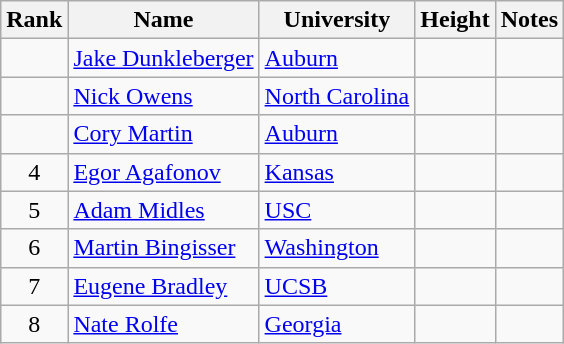<table class="wikitable sortable" style="text-align:center">
<tr>
<th>Rank</th>
<th>Name</th>
<th>University</th>
<th>Height</th>
<th>Notes</th>
</tr>
<tr>
<td></td>
<td align=left><a href='#'>Jake Dunkleberger</a></td>
<td align=left><a href='#'>Auburn</a></td>
<td></td>
<td></td>
</tr>
<tr>
<td></td>
<td align=left><a href='#'>Nick Owens</a></td>
<td align=left><a href='#'>North Carolina</a></td>
<td></td>
<td></td>
</tr>
<tr>
<td></td>
<td align=left><a href='#'>Cory Martin</a></td>
<td align=left><a href='#'>Auburn</a></td>
<td></td>
<td></td>
</tr>
<tr>
<td>4</td>
<td align=left><a href='#'>Egor Agafonov</a> </td>
<td align=left><a href='#'>Kansas</a></td>
<td></td>
<td></td>
</tr>
<tr>
<td>5</td>
<td align=left><a href='#'>Adam Midles</a></td>
<td align=left><a href='#'>USC</a></td>
<td></td>
<td></td>
</tr>
<tr>
<td>6</td>
<td align=left><a href='#'>Martin Bingisser</a> </td>
<td align=left><a href='#'>Washington</a></td>
<td></td>
<td></td>
</tr>
<tr>
<td>7</td>
<td align=left><a href='#'>Eugene Bradley</a></td>
<td align=left><a href='#'>UCSB</a></td>
<td></td>
<td></td>
</tr>
<tr>
<td>8</td>
<td align=left><a href='#'>Nate Rolfe</a></td>
<td align=left><a href='#'>Georgia</a></td>
<td></td>
<td></td>
</tr>
</table>
